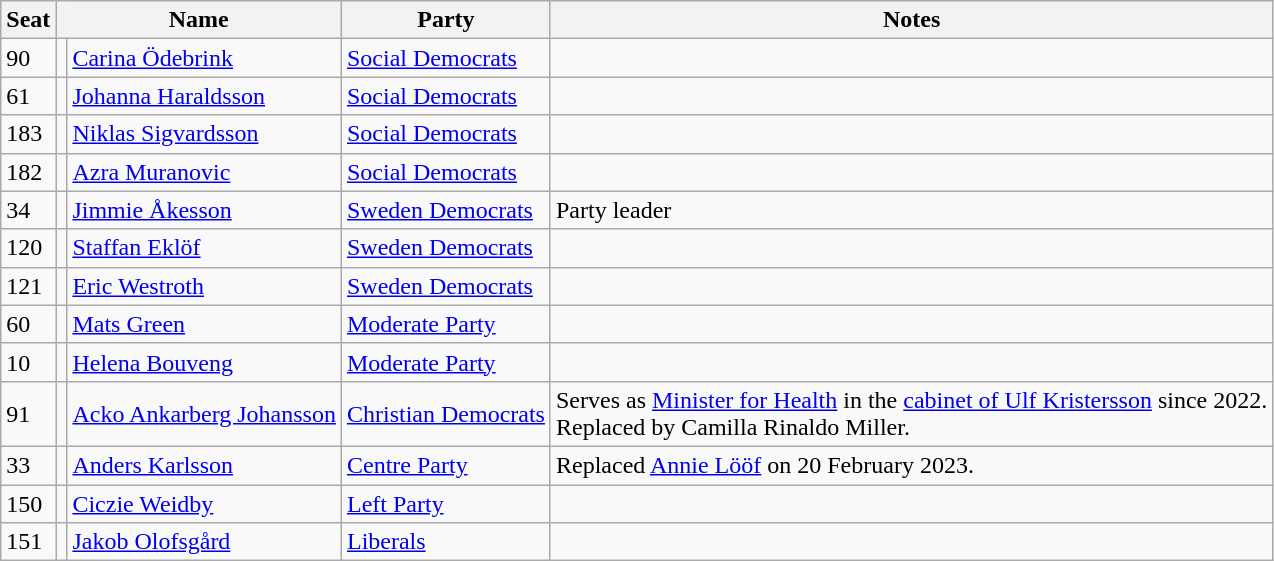<table class="wikitable">
<tr>
<th>Seat</th>
<th colspan="2">Name</th>
<th>Party</th>
<th>Notes</th>
</tr>
<tr>
<td>90</td>
<td bgcolor=></td>
<td><a href='#'>Carina Ödebrink</a></td>
<td><a href='#'>Social Democrats</a></td>
<td></td>
</tr>
<tr>
<td>61</td>
<td bgcolor=></td>
<td><a href='#'>Johanna Haraldsson</a></td>
<td><a href='#'>Social Democrats</a></td>
<td></td>
</tr>
<tr>
<td>183</td>
<td bgcolor=></td>
<td><a href='#'>Niklas Sigvardsson</a></td>
<td><a href='#'>Social Democrats</a></td>
<td></td>
</tr>
<tr>
<td>182</td>
<td bgcolor=></td>
<td><a href='#'>Azra Muranovic</a></td>
<td><a href='#'>Social Democrats</a></td>
<td></td>
</tr>
<tr>
<td>34</td>
<td bgcolor=></td>
<td><a href='#'>Jimmie Åkesson</a></td>
<td><a href='#'>Sweden Democrats</a></td>
<td>Party leader</td>
</tr>
<tr>
<td>120</td>
<td bgcolor=></td>
<td><a href='#'>Staffan Eklöf</a></td>
<td><a href='#'>Sweden Democrats</a></td>
<td></td>
</tr>
<tr>
<td>121</td>
<td bgcolor=></td>
<td><a href='#'>Eric Westroth</a></td>
<td><a href='#'>Sweden Democrats</a></td>
<td></td>
</tr>
<tr>
<td>60</td>
<td bgcolor=></td>
<td><a href='#'>Mats Green</a></td>
<td><a href='#'>Moderate Party</a></td>
<td></td>
</tr>
<tr>
<td>10</td>
<td bgcolor=></td>
<td><a href='#'>Helena Bouveng</a></td>
<td><a href='#'>Moderate Party</a></td>
<td></td>
</tr>
<tr>
<td>91</td>
<td bgcolor=></td>
<td><a href='#'>Acko Ankarberg Johansson</a></td>
<td><a href='#'>Christian Democrats</a></td>
<td>Serves as <a href='#'>Minister for Health</a> in the <a href='#'>cabinet of Ulf Kristersson</a> since 2022.<br>Replaced by Camilla Rinaldo Miller.</td>
</tr>
<tr>
<td>33</td>
<td bgcolor=></td>
<td><a href='#'>Anders Karlsson</a></td>
<td><a href='#'>Centre Party</a></td>
<td>Replaced <a href='#'>Annie Lööf</a> on 20 February 2023.</td>
</tr>
<tr>
<td>150</td>
<td bgcolor=></td>
<td><a href='#'>Ciczie Weidby</a></td>
<td><a href='#'>Left Party</a></td>
<td></td>
</tr>
<tr>
<td>151</td>
<td bgcolor=></td>
<td><a href='#'>Jakob Olofsgård</a></td>
<td><a href='#'>Liberals</a></td>
<td></td>
</tr>
</table>
